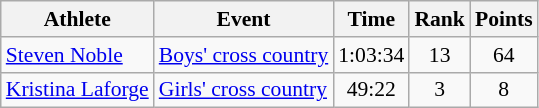<table class="wikitable" border="1" style="font-size:90%">
<tr>
<th>Athlete</th>
<th>Event</th>
<th>Time</th>
<th>Rank</th>
<th>Points</th>
</tr>
<tr>
<td><a href='#'>Steven Noble</a></td>
<td><a href='#'>Boys' cross country</a></td>
<td align=center>1:03:34</td>
<td align=center>13</td>
<td align=center>64</td>
</tr>
<tr>
<td><a href='#'>Kristina Laforge</a></td>
<td><a href='#'>Girls' cross country</a></td>
<td align=center>49:22</td>
<td align=center>3</td>
<td align=center>8</td>
</tr>
</table>
